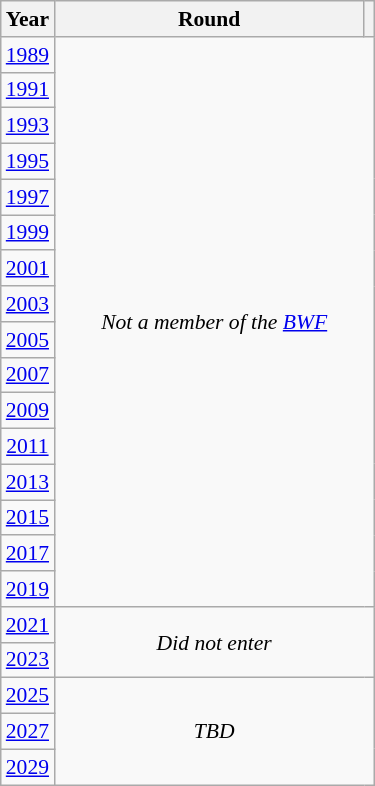<table class="wikitable" style="text-align: center; font-size:90%">
<tr>
<th>Year</th>
<th style="width:200px">Round</th>
<th></th>
</tr>
<tr>
<td><a href='#'>1989</a></td>
<td colspan="2" rowspan="16"><em>Not a member of the <a href='#'>BWF</a></em></td>
</tr>
<tr>
<td><a href='#'>1991</a></td>
</tr>
<tr>
<td><a href='#'>1993</a></td>
</tr>
<tr>
<td><a href='#'>1995</a></td>
</tr>
<tr>
<td><a href='#'>1997</a></td>
</tr>
<tr>
<td><a href='#'>1999</a></td>
</tr>
<tr>
<td><a href='#'>2001</a></td>
</tr>
<tr>
<td><a href='#'>2003</a></td>
</tr>
<tr>
<td><a href='#'>2005</a></td>
</tr>
<tr>
<td><a href='#'>2007</a></td>
</tr>
<tr>
<td><a href='#'>2009</a></td>
</tr>
<tr>
<td><a href='#'>2011</a></td>
</tr>
<tr>
<td><a href='#'>2013</a></td>
</tr>
<tr>
<td><a href='#'>2015</a></td>
</tr>
<tr>
<td><a href='#'>2017</a></td>
</tr>
<tr>
<td><a href='#'>2019</a></td>
</tr>
<tr>
<td><a href='#'>2021</a></td>
<td colspan="2" rowspan="2"><em>Did not enter</em></td>
</tr>
<tr>
<td><a href='#'>2023</a></td>
</tr>
<tr>
<td><a href='#'>2025</a></td>
<td colspan="2" rowspan="3"><em>TBD</em></td>
</tr>
<tr>
<td><a href='#'>2027</a></td>
</tr>
<tr>
<td><a href='#'>2029</a></td>
</tr>
</table>
